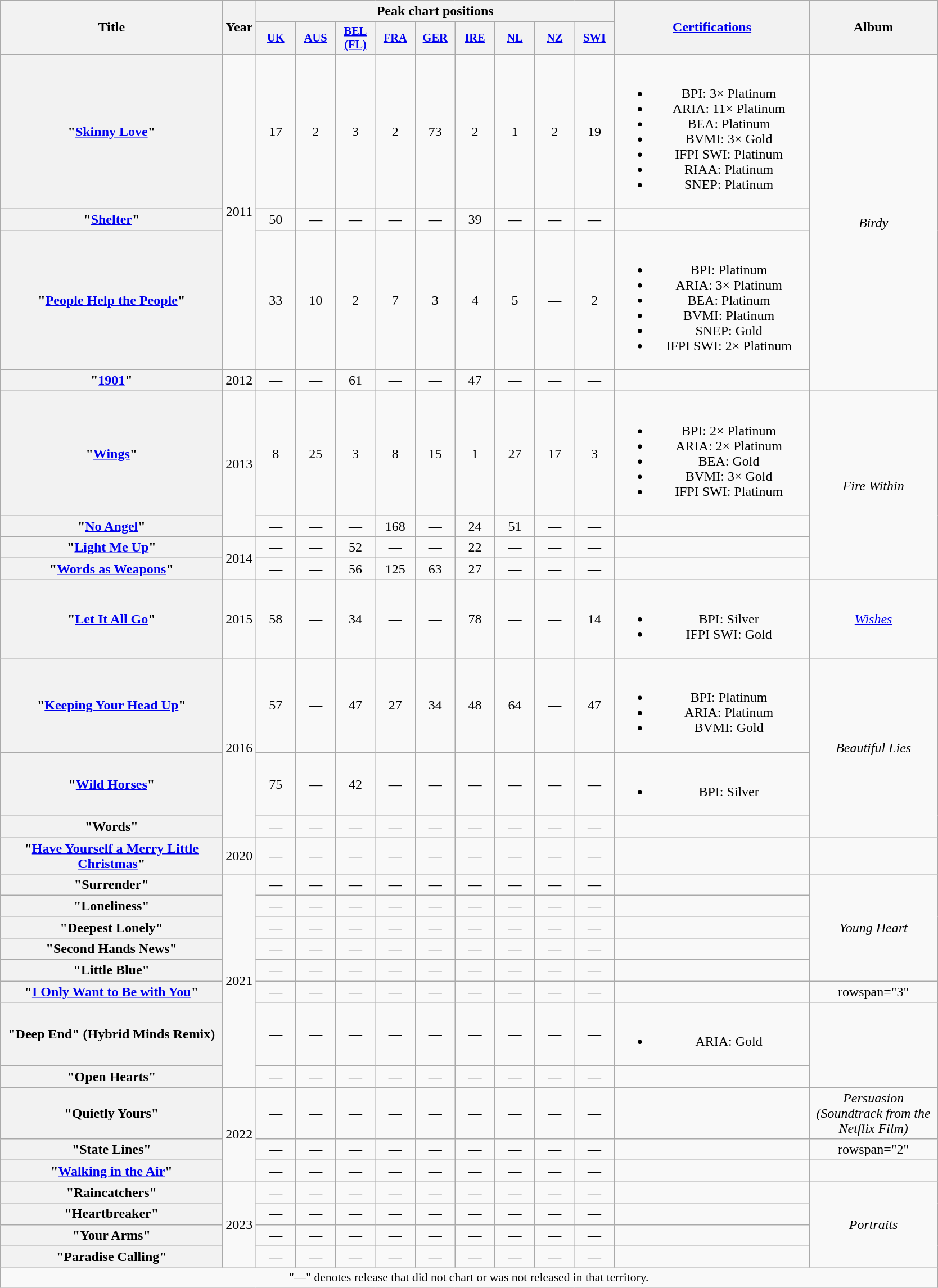<table class="wikitable plainrowheaders" style="text-align:center;">
<tr>
<th scope="col" rowspan="2" style="width:16em;">Title</th>
<th scope="col" rowspan="2" style="width:1em;">Year</th>
<th scope="col" colspan="9">Peak chart positions</th>
<th scope="col" rowspan="2" style="width:14em;"><a href='#'>Certifications</a></th>
<th scope="col" rowspan="2" style="width:9em;">Album</th>
</tr>
<tr>
<th scope="col" style="width:3em;font-size:85%;"><a href='#'>UK</a><br></th>
<th scope="col" style="width:3em;font-size:85%;"><a href='#'>AUS</a><br></th>
<th scope="col" style="width:3em;font-size:85%;"><a href='#'>BEL (FL)</a><br></th>
<th scope="col" style="width:3em;font-size:85%;"><a href='#'>FRA</a><br></th>
<th scope="col" style="width:3em;font-size:85%;"><a href='#'>GER</a><br></th>
<th scope="col" style="width:3em;font-size:85%;"><a href='#'>IRE</a><br></th>
<th scope="col" style="width:3em;font-size:85%;"><a href='#'>NL</a><br></th>
<th scope="col" style="width:3em;font-size:85%;"><a href='#'>NZ</a><br></th>
<th scope="col" style="width:3em;font-size:85%;"><a href='#'>SWI</a><br></th>
</tr>
<tr>
<th scope="row">"<a href='#'>Skinny Love</a>"</th>
<td rowspan="3">2011</td>
<td>17</td>
<td>2</td>
<td>3</td>
<td>2</td>
<td>73</td>
<td>2</td>
<td>1</td>
<td>2</td>
<td>19</td>
<td><br><ul><li>BPI: 3× Platinum</li><li>ARIA: 11× Platinum</li><li>BEA: Platinum</li><li>BVMI: 3× Gold</li><li>IFPI SWI: Platinum</li><li>RIAA: Platinum</li><li>SNEP: Platinum</li></ul></td>
<td rowspan="4"><em>Birdy</em></td>
</tr>
<tr>
<th scope="row">"<a href='#'>Shelter</a>"</th>
<td>50</td>
<td>—</td>
<td>—</td>
<td>—</td>
<td>—</td>
<td>39</td>
<td>—</td>
<td>—</td>
<td>—</td>
<td></td>
</tr>
<tr>
<th scope="row">"<a href='#'>People Help the People</a>"</th>
<td>33</td>
<td>10</td>
<td>2</td>
<td>7</td>
<td>3</td>
<td>4</td>
<td>5</td>
<td>—</td>
<td>2</td>
<td><br><ul><li>BPI: Platinum</li><li>ARIA: 3× Platinum</li><li>BEA: Platinum</li><li>BVMI: Platinum</li><li>SNEP: Gold</li><li>IFPI SWI: 2× Platinum</li></ul></td>
</tr>
<tr>
<th scope="row">"<a href='#'>1901</a>"</th>
<td>2012</td>
<td>—</td>
<td>—</td>
<td>61</td>
<td>—</td>
<td>—</td>
<td>47</td>
<td>—</td>
<td>—</td>
<td>—</td>
<td></td>
</tr>
<tr>
<th scope="row">"<a href='#'>Wings</a>"</th>
<td rowspan="2">2013</td>
<td>8</td>
<td>25</td>
<td>3</td>
<td>8</td>
<td>15</td>
<td>1</td>
<td>27</td>
<td>17</td>
<td>3</td>
<td><br><ul><li>BPI: 2× Platinum</li><li>ARIA: 2× Platinum</li><li>BEA: Gold</li><li>BVMI: 3× Gold</li><li>IFPI SWI: Platinum</li></ul></td>
<td rowspan="4"><em>Fire Within</em></td>
</tr>
<tr>
<th scope="row">"<a href='#'>No Angel</a>"</th>
<td>—</td>
<td>—</td>
<td>—</td>
<td>168</td>
<td>—</td>
<td>24</td>
<td>51</td>
<td>—</td>
<td>—</td>
<td></td>
</tr>
<tr>
<th scope="row">"<a href='#'>Light Me Up</a>"</th>
<td rowspan="2">2014</td>
<td>—</td>
<td>—</td>
<td>52</td>
<td>—</td>
<td>—</td>
<td>22</td>
<td>—</td>
<td>—</td>
<td>—</td>
<td></td>
</tr>
<tr>
<th scope="row">"<a href='#'>Words as Weapons</a>"</th>
<td>—</td>
<td>—</td>
<td>56</td>
<td>125</td>
<td>63</td>
<td>27</td>
<td>—</td>
<td>—</td>
<td>—</td>
<td></td>
</tr>
<tr>
<th scope="row">"<a href='#'>Let It All Go</a>"<br></th>
<td>2015</td>
<td>58</td>
<td>—</td>
<td>34</td>
<td>—</td>
<td>—</td>
<td>78</td>
<td>—</td>
<td>—</td>
<td>14</td>
<td><br><ul><li>BPI: Silver</li><li>IFPI SWI: Gold</li></ul></td>
<td><em><a href='#'>Wishes</a></em></td>
</tr>
<tr>
<th scope="row">"<a href='#'>Keeping Your Head Up</a>"</th>
<td rowspan="3">2016</td>
<td>57</td>
<td>—</td>
<td>47</td>
<td>27</td>
<td>34</td>
<td>48</td>
<td>64</td>
<td>—</td>
<td>47</td>
<td><br><ul><li>BPI: Platinum</li><li>ARIA: Platinum</li><li>BVMI: Gold</li></ul></td>
<td rowspan="3"><em>Beautiful Lies</em></td>
</tr>
<tr>
<th scope="row">"<a href='#'>Wild Horses</a>"</th>
<td>75</td>
<td>—</td>
<td>42</td>
<td>—</td>
<td>—</td>
<td>—</td>
<td>—</td>
<td>—</td>
<td>—</td>
<td><br><ul><li>BPI: Silver</li></ul></td>
</tr>
<tr>
<th scope="row">"Words"</th>
<td>—</td>
<td>—</td>
<td>—</td>
<td>—</td>
<td>—</td>
<td>—</td>
<td>—</td>
<td>—</td>
<td>—</td>
<td></td>
</tr>
<tr>
<th scope="row">"<a href='#'>Have Yourself a Merry Little Christmas</a>"</th>
<td>2020</td>
<td>—</td>
<td>—</td>
<td>—</td>
<td>—</td>
<td>—</td>
<td>—</td>
<td>—</td>
<td>—</td>
<td>—</td>
<td></td>
<td></td>
</tr>
<tr>
<th scope="row">"Surrender"</th>
<td rowspan="8">2021</td>
<td>—</td>
<td>—</td>
<td>—</td>
<td>—</td>
<td>—</td>
<td>—</td>
<td>—</td>
<td>—</td>
<td>—</td>
<td></td>
<td rowspan="5"><em>Young Heart</em></td>
</tr>
<tr>
<th scope="row">"Loneliness"</th>
<td>—</td>
<td>—</td>
<td>—</td>
<td>—</td>
<td>—</td>
<td>—</td>
<td>—</td>
<td>—</td>
<td>—</td>
<td></td>
</tr>
<tr>
<th scope="row">"Deepest Lonely"</th>
<td>—</td>
<td>—</td>
<td>—</td>
<td>—</td>
<td>—</td>
<td>—</td>
<td>—</td>
<td>—</td>
<td>—</td>
<td></td>
</tr>
<tr>
<th scope="row">"Second Hands News"</th>
<td>—</td>
<td>—</td>
<td>—</td>
<td>—</td>
<td>—</td>
<td>—</td>
<td>—</td>
<td>—</td>
<td>—</td>
<td></td>
</tr>
<tr>
<th scope="row">"Little Blue"</th>
<td>—</td>
<td>—</td>
<td>—</td>
<td>—</td>
<td>—</td>
<td>—</td>
<td>—</td>
<td>—</td>
<td>—</td>
<td></td>
</tr>
<tr>
<th scope="row">"<a href='#'>I Only Want to Be with You</a>"</th>
<td>—</td>
<td>—</td>
<td>—</td>
<td>—</td>
<td>—</td>
<td>—</td>
<td>—</td>
<td>—</td>
<td>—</td>
<td></td>
<td>rowspan="3" </td>
</tr>
<tr>
<th scope="row">"Deep End" (Hybrid Minds Remix)</th>
<td>—</td>
<td>—</td>
<td>—</td>
<td>—</td>
<td>—</td>
<td>—</td>
<td>—</td>
<td>—</td>
<td>—</td>
<td><br><ul><li>ARIA: Gold</li></ul></td>
</tr>
<tr>
<th scope="row">"Open Hearts"<br></th>
<td>—</td>
<td>—</td>
<td>—</td>
<td>—</td>
<td>—</td>
<td>—</td>
<td>—</td>
<td>—</td>
<td>—</td>
<td></td>
</tr>
<tr>
<th scope="row">"Quietly Yours"</th>
<td rowspan="3">2022</td>
<td>—</td>
<td>—</td>
<td>—</td>
<td>—</td>
<td>—</td>
<td>—</td>
<td>—</td>
<td>—</td>
<td>—</td>
<td></td>
<td><em>Persuasion (Soundtrack from the Netflix Film)</em></td>
</tr>
<tr>
<th scope="row">"State Lines"<br></th>
<td>—</td>
<td>—</td>
<td>—</td>
<td>—</td>
<td>—</td>
<td>—</td>
<td>—</td>
<td>—</td>
<td>—</td>
<td></td>
<td>rowspan="2" </td>
</tr>
<tr>
<th scope="row">"<a href='#'>Walking in the Air</a>"</th>
<td>—</td>
<td>—</td>
<td>—</td>
<td>—</td>
<td>—</td>
<td>—</td>
<td>—</td>
<td>—</td>
<td>—</td>
<td></td>
</tr>
<tr>
<th scope="row">"Raincatchers"</th>
<td rowspan="4">2023</td>
<td>—</td>
<td>—</td>
<td>—</td>
<td>—</td>
<td>—</td>
<td>—</td>
<td>—</td>
<td>—</td>
<td>—</td>
<td></td>
<td rowspan="4"><em>Portraits</em></td>
</tr>
<tr>
<th scope="row">"Heartbreaker"</th>
<td>—</td>
<td>—</td>
<td>—</td>
<td>—</td>
<td>—</td>
<td>—</td>
<td>—</td>
<td>—</td>
<td>—</td>
<td></td>
</tr>
<tr>
<th scope="row">"Your Arms"</th>
<td>—</td>
<td>—</td>
<td>—</td>
<td>—</td>
<td>—</td>
<td>—</td>
<td>—</td>
<td>—</td>
<td>—</td>
<td></td>
</tr>
<tr>
<th scope="row">"Paradise Calling"</th>
<td>—</td>
<td>—</td>
<td>—</td>
<td>—</td>
<td>—</td>
<td>—</td>
<td>—</td>
<td>—</td>
<td>—</td>
<td></td>
</tr>
<tr>
<td colspan="14" style="font-size:90%">"—" denotes release that did not chart or was not released in that territory.</td>
</tr>
</table>
